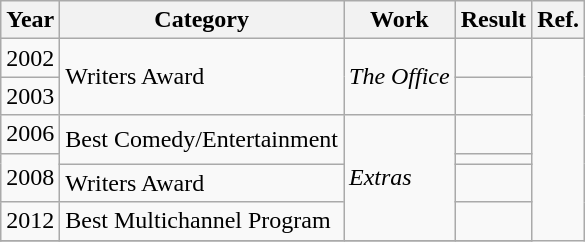<table class="wikitable">
<tr>
<th>Year</th>
<th>Category</th>
<th>Work</th>
<th>Result</th>
<th>Ref.</th>
</tr>
<tr>
<td>2002</td>
<td rowspan=2>Writers Award</td>
<td rowspan=2><em>The Office</em></td>
<td></td>
<td rowspan=8></td>
</tr>
<tr>
<td>2003</td>
<td></td>
</tr>
<tr>
<td>2006</td>
<td rowspan=2>Best Comedy/Entertainment</td>
<td rowspan=4><em>Extras</em></td>
<td></td>
</tr>
<tr>
<td rowspan=2>2008</td>
<td></td>
</tr>
<tr>
<td>Writers Award</td>
<td></td>
</tr>
<tr>
<td>2012</td>
<td>Best Multichannel Program</td>
<td></td>
</tr>
<tr>
</tr>
</table>
